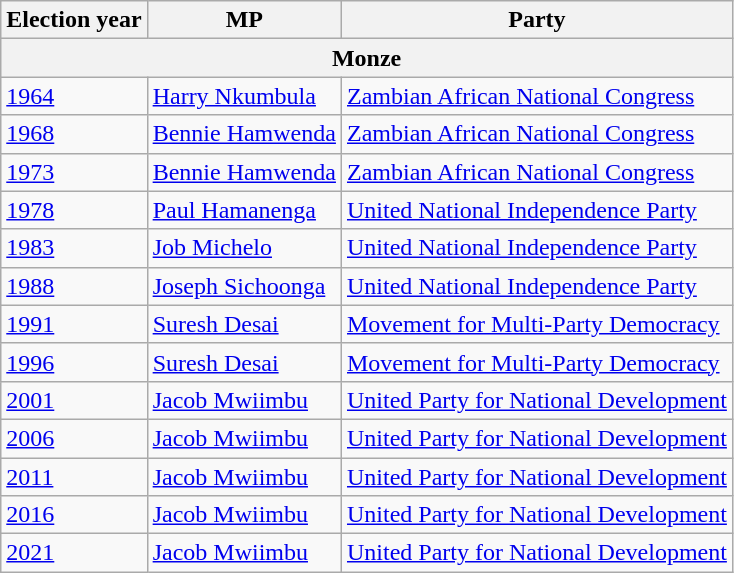<table class="wikitable">
<tr>
<th>Election year</th>
<th>MP</th>
<th>Party</th>
</tr>
<tr>
<th colspan="3">Monze</th>
</tr>
<tr>
<td><a href='#'>1964</a></td>
<td><a href='#'>Harry Nkumbula</a></td>
<td><a href='#'>Zambian African National Congress</a></td>
</tr>
<tr>
<td><a href='#'>1968</a></td>
<td><a href='#'>Bennie Hamwenda</a></td>
<td><a href='#'>Zambian African National Congress</a></td>
</tr>
<tr>
<td><a href='#'>1973</a></td>
<td><a href='#'>Bennie Hamwenda</a></td>
<td><a href='#'>Zambian African National Congress</a></td>
</tr>
<tr>
<td><a href='#'>1978</a></td>
<td><a href='#'>Paul Hamanenga</a></td>
<td><a href='#'>United National Independence Party</a></td>
</tr>
<tr>
<td><a href='#'>1983</a></td>
<td><a href='#'>Job Michelo</a></td>
<td><a href='#'>United National Independence Party</a></td>
</tr>
<tr>
<td><a href='#'>1988</a></td>
<td><a href='#'>Joseph Sichoonga</a></td>
<td><a href='#'>United National Independence Party</a></td>
</tr>
<tr>
<td><a href='#'>1991</a></td>
<td><a href='#'>Suresh Desai</a></td>
<td><a href='#'>Movement for Multi-Party Democracy</a></td>
</tr>
<tr>
<td><a href='#'>1996</a></td>
<td><a href='#'>Suresh Desai</a></td>
<td><a href='#'>Movement for Multi-Party Democracy</a></td>
</tr>
<tr>
<td><a href='#'>2001</a></td>
<td><a href='#'>Jacob Mwiimbu</a></td>
<td><a href='#'>United Party for National Development</a></td>
</tr>
<tr>
<td><a href='#'>2006</a></td>
<td><a href='#'>Jacob Mwiimbu</a></td>
<td><a href='#'>United Party for National Development</a></td>
</tr>
<tr>
<td><a href='#'>2011</a></td>
<td><a href='#'>Jacob Mwiimbu</a></td>
<td><a href='#'>United Party for National Development</a></td>
</tr>
<tr>
<td><a href='#'>2016</a></td>
<td><a href='#'>Jacob Mwiimbu</a></td>
<td><a href='#'>United Party for National Development</a></td>
</tr>
<tr>
<td><a href='#'>2021</a></td>
<td><a href='#'>Jacob Mwiimbu</a></td>
<td><a href='#'>United Party for National Development</a></td>
</tr>
</table>
